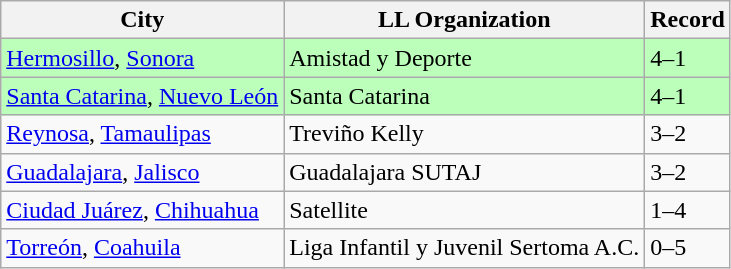<table class="wikitable">
<tr>
<th>City</th>
<th>LL Organization</th>
<th>Record</th>
</tr>
<tr bgcolor=#bbffbb>
<td> <a href='#'>Hermosillo</a>, <a href='#'>Sonora</a></td>
<td>Amistad y Deporte</td>
<td>4–1</td>
</tr>
<tr bgcolor=#bbffbb>
<td> <a href='#'>Santa Catarina</a>, <a href='#'>Nuevo León</a></td>
<td>Santa Catarina</td>
<td>4–1</td>
</tr>
<tr>
<td> <a href='#'>Reynosa</a>, <a href='#'>Tamaulipas</a></td>
<td>Treviño Kelly</td>
<td>3–2</td>
</tr>
<tr>
<td> <a href='#'>Guadalajara</a>, <a href='#'>Jalisco</a></td>
<td>Guadalajara SUTAJ</td>
<td>3–2</td>
</tr>
<tr>
<td> <a href='#'>Ciudad Juárez</a>, <a href='#'>Chihuahua</a></td>
<td>Satellite</td>
<td>1–4</td>
</tr>
<tr>
<td> <a href='#'>Torreón</a>, <a href='#'>Coahuila</a></td>
<td>Liga Infantil y Juvenil Sertoma A.C.</td>
<td>0–5</td>
</tr>
</table>
